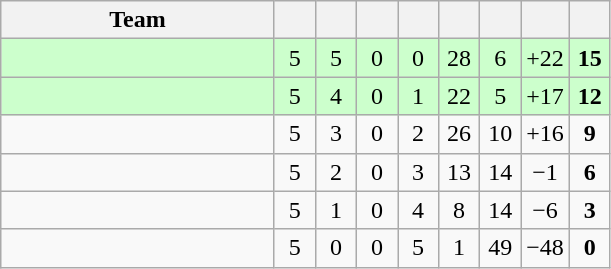<table class="wikitable" style="text-align:center">
<tr>
<th width="175">Team</th>
<th width="20"></th>
<th width="20"></th>
<th width="20"></th>
<th width="20"></th>
<th width="20"></th>
<th width="20"></th>
<th width="20"></th>
<th width="20"></th>
</tr>
<tr bgcolor=ccffcc>
<td align=left></td>
<td>5</td>
<td>5</td>
<td>0</td>
<td>0</td>
<td>28</td>
<td>6</td>
<td>+22</td>
<td><strong>15</strong></td>
</tr>
<tr bgcolor=ccffcc>
<td align=left></td>
<td>5</td>
<td>4</td>
<td>0</td>
<td>1</td>
<td>22</td>
<td>5</td>
<td>+17</td>
<td><strong>12</strong></td>
</tr>
<tr>
<td align=left></td>
<td>5</td>
<td>3</td>
<td>0</td>
<td>2</td>
<td>26</td>
<td>10</td>
<td>+16</td>
<td><strong>9</strong></td>
</tr>
<tr>
<td align=left></td>
<td>5</td>
<td>2</td>
<td>0</td>
<td>3</td>
<td>13</td>
<td>14</td>
<td>−1</td>
<td><strong>6</strong></td>
</tr>
<tr>
<td align=left></td>
<td>5</td>
<td>1</td>
<td>0</td>
<td>4</td>
<td>8</td>
<td>14</td>
<td>−6</td>
<td><strong>3</strong></td>
</tr>
<tr>
<td align=left></td>
<td>5</td>
<td>0</td>
<td>0</td>
<td>5</td>
<td>1</td>
<td>49</td>
<td>−48</td>
<td><strong>0</strong></td>
</tr>
</table>
